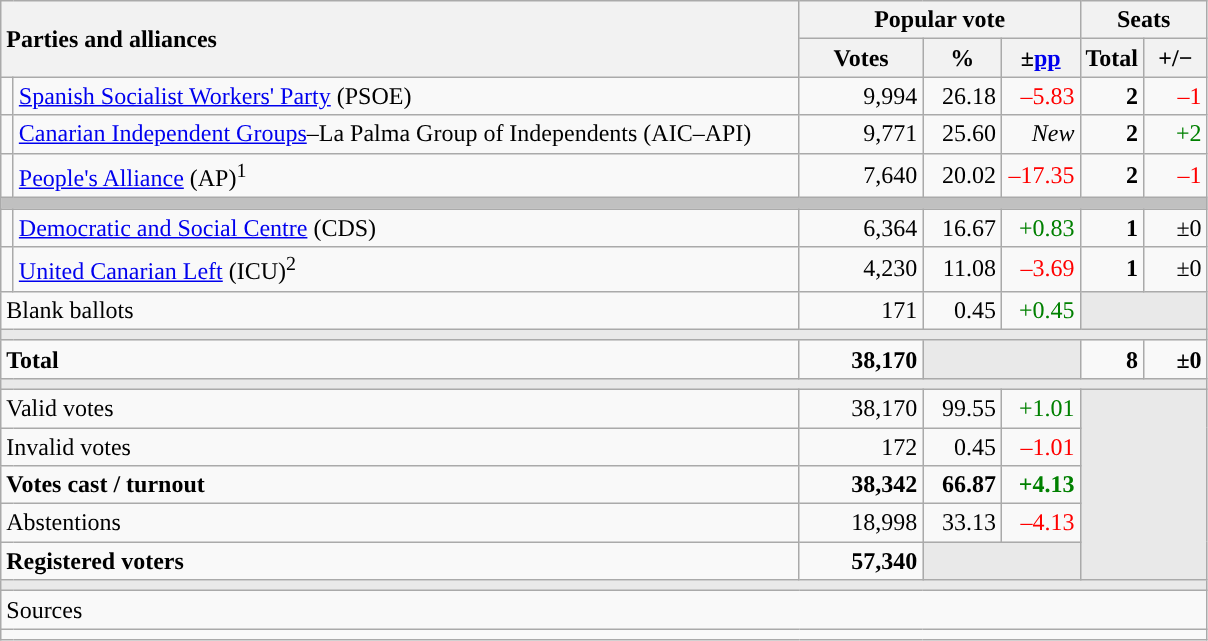<table class="wikitable" style="text-align:right;">
<tr>
<th style="text-align:left;" rowspan="2" colspan="2" width="525">Parties and alliances</th>
<th colspan="3">Popular vote</th>
<th colspan="2">Seats</th>
</tr>
<tr>
<th width="75">Votes</th>
<th width="45">%</th>
<th width="45">±<a href='#'>pp</a></th>
<th width="35">Total</th>
<th width="35">+/−</th>
</tr>
<tr>
<td width="1" style="color:inherit;background:"></td>
<td align="left"><a href='#'>Spanish Socialist Workers' Party</a> (PSOE)</td>
<td>9,994</td>
<td>26.18</td>
<td style="color:red;">–5.83</td>
<td><strong>2</strong></td>
<td style="color:red;">–1</td>
</tr>
<tr>
<td style="color:inherit;background:"></td>
<td align="left"><a href='#'>Canarian Independent Groups</a>–La Palma Group of Independents (AIC–API)</td>
<td>9,771</td>
<td>25.60</td>
<td><em>New</em></td>
<td><strong>2</strong></td>
<td style="color:green;">+2</td>
</tr>
<tr>
<td style="color:inherit;background:"></td>
<td align="left"><a href='#'>People's Alliance</a> (AP)<sup>1</sup></td>
<td>7,640</td>
<td>20.02</td>
<td style="color:red;">–17.35</td>
<td><strong>2</strong></td>
<td style="color:red;">–1</td>
</tr>
<tr>
<td colspan="7" bgcolor="#C0C0C0"></td>
</tr>
<tr>
<td style="color:inherit;background:"></td>
<td align="left"><a href='#'>Democratic and Social Centre</a> (CDS)</td>
<td>6,364</td>
<td>16.67</td>
<td style="color:green;">+0.83</td>
<td><strong>1</strong></td>
<td>±0</td>
</tr>
<tr>
<td style="color:inherit;background:"></td>
<td align="left"><a href='#'>United Canarian Left</a> (ICU)<sup>2</sup></td>
<td>4,230</td>
<td>11.08</td>
<td style="color:red;">–3.69</td>
<td><strong>1</strong></td>
<td>±0</td>
</tr>
<tr>
<td align="left" colspan="2">Blank ballots</td>
<td>171</td>
<td>0.45</td>
<td style="color:green;">+0.45</td>
<td bgcolor="#E9E9E9" colspan="2"></td>
</tr>
<tr>
<td colspan="7" bgcolor="#E9E9E9"></td>
</tr>
<tr style="font-weight:bold;">
<td align="left" colspan="2">Total</td>
<td>38,170</td>
<td bgcolor="#E9E9E9" colspan="2"></td>
<td>8</td>
<td>±0</td>
</tr>
<tr>
<td colspan="7" bgcolor="#E9E9E9"></td>
</tr>
<tr>
<td align="left" colspan="2">Valid votes</td>
<td>38,170</td>
<td>99.55</td>
<td style="color:green;">+1.01</td>
<td bgcolor="#E9E9E9" colspan="2" rowspan="5"></td>
</tr>
<tr>
<td align="left" colspan="2">Invalid votes</td>
<td>172</td>
<td>0.45</td>
<td style="color:red;">–1.01</td>
</tr>
<tr style="font-weight:bold;">
<td align="left" colspan="2">Votes cast / turnout</td>
<td>38,342</td>
<td>66.87</td>
<td style="color:green;">+4.13</td>
</tr>
<tr>
<td align="left" colspan="2">Abstentions</td>
<td>18,998</td>
<td>33.13</td>
<td style="color:red;">–4.13</td>
</tr>
<tr style="font-weight:bold;">
<td align="left" colspan="2">Registered voters</td>
<td>57,340</td>
<td bgcolor="#E9E9E9" colspan="2"></td>
</tr>
<tr>
<td colspan="7" bgcolor="#E9E9E9"></td>
</tr>
<tr>
<td align="left" colspan="7">Sources</td>
</tr>
<tr>
<td colspan="7" style="text-align:left; max-width:790px;"></td>
</tr>
</table>
